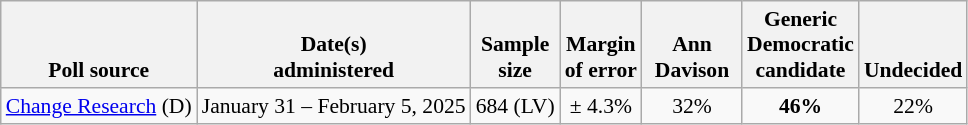<table class="wikitable" style="font-size:90%;text-align:center;">
<tr valign=bottom>
<th>Poll source</th>
<th>Date(s)<br>administered</th>
<th>Sample<br>size</th>
<th>Margin<br>of error</th>
<th style="width:60px;">Ann<br>Davison</th>
<th style="width:60px;">Generic<br>Democratic candidate</th>
<th>Undecided</th>
</tr>
<tr>
<td style="text-align:left;"><a href='#'>Change Research</a> (D)</td>
<td>January 31 – February 5, 2025</td>
<td>684 (LV)</td>
<td>± 4.3%</td>
<td>32%</td>
<td><strong>46%</strong></td>
<td>22%</td>
</tr>
</table>
